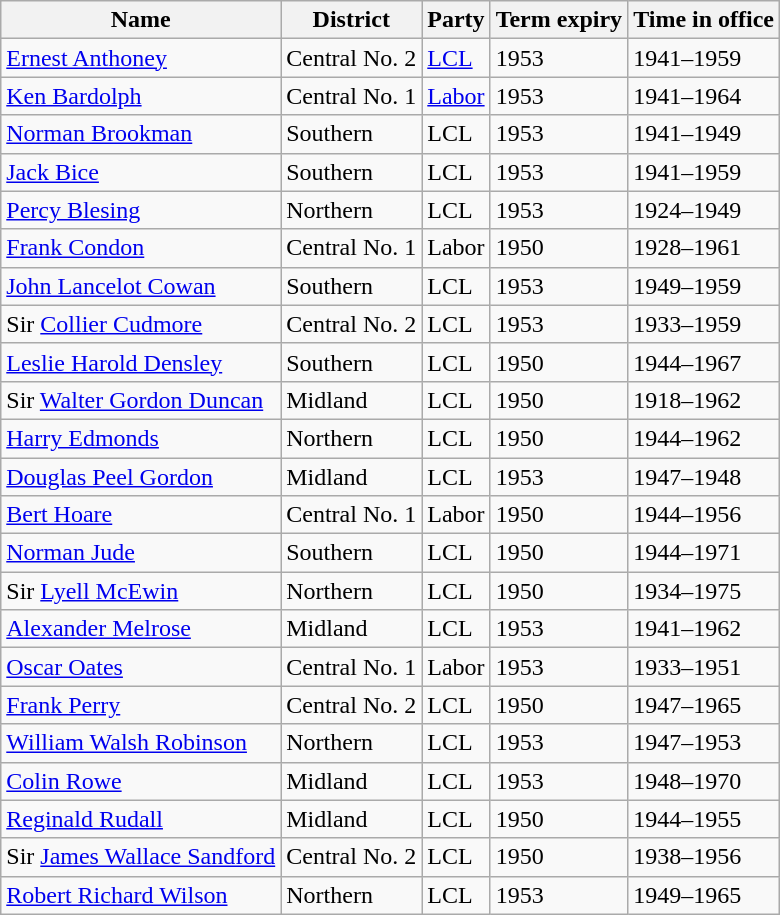<table class="wikitable sortable">
<tr>
<th>Name</th>
<th>District</th>
<th>Party</th>
<th>Term expiry</th>
<th>Time in office</th>
</tr>
<tr>
<td><a href='#'>Ernest Anthoney</a></td>
<td>Central No. 2</td>
<td><a href='#'>LCL</a></td>
<td>1953</td>
<td>1941–1959</td>
</tr>
<tr>
<td><a href='#'>Ken Bardolph</a></td>
<td>Central No. 1</td>
<td><a href='#'>Labor</a></td>
<td>1953</td>
<td>1941–1964</td>
</tr>
<tr>
<td><a href='#'>Norman Brookman</a> </td>
<td>Southern</td>
<td>LCL</td>
<td>1953</td>
<td>1941–1949</td>
</tr>
<tr>
<td><a href='#'>Jack Bice</a></td>
<td>Southern</td>
<td>LCL</td>
<td>1953</td>
<td>1941–1959</td>
</tr>
<tr>
<td><a href='#'>Percy Blesing</a> </td>
<td>Northern</td>
<td>LCL</td>
<td>1953</td>
<td>1924–1949</td>
</tr>
<tr>
<td><a href='#'>Frank Condon</a></td>
<td>Central No. 1</td>
<td>Labor</td>
<td>1950</td>
<td>1928–1961</td>
</tr>
<tr>
<td><a href='#'>John Lancelot Cowan</a> </td>
<td>Southern</td>
<td>LCL</td>
<td>1953</td>
<td>1949–1959</td>
</tr>
<tr>
<td>Sir <a href='#'>Collier Cudmore</a></td>
<td>Central No. 2</td>
<td>LCL</td>
<td>1953</td>
<td>1933–1959</td>
</tr>
<tr>
<td><a href='#'>Leslie Harold Densley</a></td>
<td>Southern</td>
<td>LCL</td>
<td>1950</td>
<td>1944–1967</td>
</tr>
<tr>
<td>Sir <a href='#'>Walter Gordon Duncan</a></td>
<td>Midland</td>
<td>LCL</td>
<td>1950</td>
<td>1918–1962</td>
</tr>
<tr>
<td><a href='#'>Harry Edmonds</a></td>
<td>Northern</td>
<td>LCL</td>
<td>1950</td>
<td>1944–1962</td>
</tr>
<tr>
<td><a href='#'>Douglas Peel Gordon</a> </td>
<td>Midland</td>
<td>LCL</td>
<td>1953</td>
<td>1947–1948</td>
</tr>
<tr>
<td><a href='#'>Bert Hoare</a></td>
<td>Central No. 1</td>
<td>Labor</td>
<td>1950</td>
<td>1944–1956</td>
</tr>
<tr>
<td><a href='#'>Norman Jude</a></td>
<td>Southern</td>
<td>LCL</td>
<td>1950</td>
<td>1944–1971</td>
</tr>
<tr>
<td>Sir <a href='#'>Lyell McEwin</a></td>
<td>Northern</td>
<td>LCL</td>
<td>1950</td>
<td>1934–1975</td>
</tr>
<tr>
<td><a href='#'>Alexander Melrose</a></td>
<td>Midland</td>
<td>LCL</td>
<td>1953</td>
<td>1941–1962</td>
</tr>
<tr>
<td><a href='#'>Oscar Oates</a></td>
<td>Central No. 1</td>
<td>Labor</td>
<td>1953</td>
<td>1933–1951</td>
</tr>
<tr>
<td><a href='#'>Frank Perry</a></td>
<td>Central No. 2</td>
<td>LCL</td>
<td>1950</td>
<td>1947–1965</td>
</tr>
<tr>
<td><a href='#'>William Walsh Robinson</a></td>
<td>Northern</td>
<td>LCL</td>
<td>1953</td>
<td>1947–1953</td>
</tr>
<tr>
<td><a href='#'>Colin Rowe</a> </td>
<td>Midland</td>
<td>LCL</td>
<td>1953</td>
<td>1948–1970</td>
</tr>
<tr>
<td><a href='#'>Reginald Rudall</a></td>
<td>Midland</td>
<td>LCL</td>
<td>1950</td>
<td>1944–1955</td>
</tr>
<tr>
<td>Sir <a href='#'>James Wallace Sandford</a></td>
<td>Central No. 2</td>
<td>LCL</td>
<td>1950</td>
<td>1938–1956</td>
</tr>
<tr>
<td><a href='#'>Robert Richard Wilson</a> </td>
<td>Northern</td>
<td>LCL</td>
<td>1953</td>
<td>1949–1965</td>
</tr>
</table>
